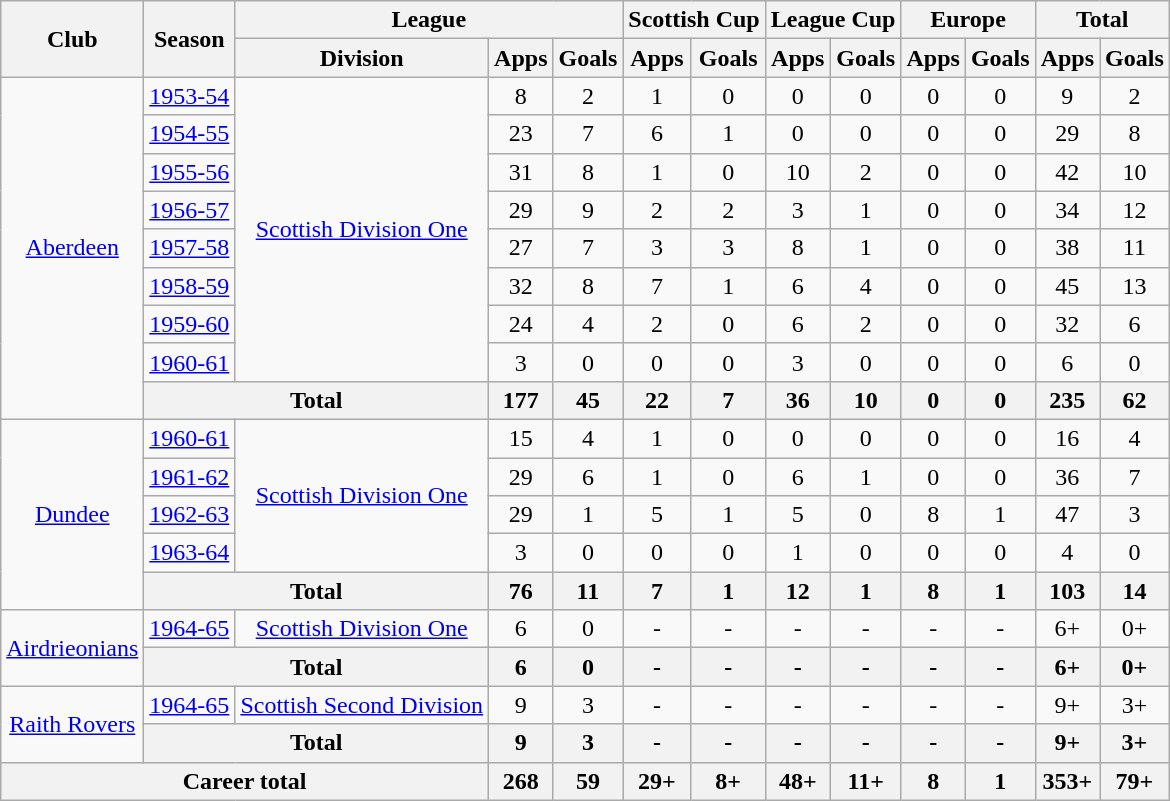<table class="wikitable" style="text-align:center">
<tr>
<th rowspan="2">Club</th>
<th rowspan="2">Season</th>
<th colspan="3">League</th>
<th colspan="2">Scottish Cup</th>
<th colspan="2">League Cup</th>
<th colspan="2">Europe</th>
<th colspan="2">Total</th>
</tr>
<tr>
<th>Division</th>
<th>Apps</th>
<th>Goals</th>
<th>Apps</th>
<th>Goals</th>
<th>Apps</th>
<th>Goals</th>
<th>Apps</th>
<th>Goals</th>
<th>Apps</th>
<th>Goals</th>
</tr>
<tr>
<td rowspan="9"><a href='#'>Aberdeen</a></td>
<td><a href='#'>1953-54</a></td>
<td rowspan="8"><a href='#'>Scottish Division One</a></td>
<td>8</td>
<td>2</td>
<td>1</td>
<td>0</td>
<td>0</td>
<td>0</td>
<td>0</td>
<td>0</td>
<td>9</td>
<td>2</td>
</tr>
<tr>
<td><a href='#'>1954-55</a></td>
<td>23</td>
<td>7</td>
<td>6</td>
<td>1</td>
<td>0</td>
<td>0</td>
<td>0</td>
<td>0</td>
<td>29</td>
<td>8</td>
</tr>
<tr>
<td><a href='#'>1955-56</a></td>
<td>31</td>
<td>8</td>
<td>1</td>
<td>0</td>
<td>10</td>
<td>2</td>
<td>0</td>
<td>0</td>
<td>42</td>
<td>10</td>
</tr>
<tr>
<td><a href='#'>1956-57</a></td>
<td>29</td>
<td>9</td>
<td>2</td>
<td>2</td>
<td>3</td>
<td>1</td>
<td>0</td>
<td>0</td>
<td>34</td>
<td>12</td>
</tr>
<tr>
<td><a href='#'>1957-58</a></td>
<td>27</td>
<td>7</td>
<td>3</td>
<td>3</td>
<td>8</td>
<td>1</td>
<td>0</td>
<td>0</td>
<td>38</td>
<td>11</td>
</tr>
<tr>
<td><a href='#'>1958-59</a></td>
<td>32</td>
<td>8</td>
<td>7</td>
<td>1</td>
<td>6</td>
<td>4</td>
<td>0</td>
<td>0</td>
<td>45</td>
<td>13</td>
</tr>
<tr>
<td><a href='#'>1959-60</a></td>
<td>24</td>
<td>4</td>
<td>2</td>
<td>0</td>
<td>6</td>
<td>2</td>
<td>0</td>
<td>0</td>
<td>32</td>
<td>6</td>
</tr>
<tr>
<td><a href='#'>1960-61</a></td>
<td>3</td>
<td>0</td>
<td>0</td>
<td>0</td>
<td>3</td>
<td>0</td>
<td>0</td>
<td>0</td>
<td>6</td>
<td>0</td>
</tr>
<tr>
<th colspan="2">Total</th>
<th>177</th>
<th>45</th>
<th>22</th>
<th>7</th>
<th>36</th>
<th>10</th>
<th>0</th>
<th>0</th>
<th>235</th>
<th>62</th>
</tr>
<tr>
<td rowspan="5"><a href='#'>Dundee</a></td>
<td><a href='#'>1960-61</a></td>
<td rowspan="4"><a href='#'>Scottish Division One</a></td>
<td>15</td>
<td>4</td>
<td>1</td>
<td>0</td>
<td>0</td>
<td>0</td>
<td>0</td>
<td>0</td>
<td>16</td>
<td>4</td>
</tr>
<tr>
<td><a href='#'>1961-62</a></td>
<td>29</td>
<td>6</td>
<td>1</td>
<td>0</td>
<td>6</td>
<td>1</td>
<td>0</td>
<td>0</td>
<td>36</td>
<td>7</td>
</tr>
<tr>
<td><a href='#'>1962-63</a></td>
<td>29</td>
<td>1</td>
<td>5</td>
<td>1</td>
<td>5</td>
<td>0</td>
<td>8</td>
<td>1</td>
<td>47</td>
<td>3</td>
</tr>
<tr>
<td><a href='#'>1963-64</a></td>
<td>3</td>
<td>0</td>
<td>0</td>
<td>0</td>
<td>1</td>
<td>0</td>
<td>0</td>
<td>0</td>
<td>4</td>
<td>0</td>
</tr>
<tr>
<th colspan="2">Total</th>
<th>76</th>
<th>11</th>
<th>7</th>
<th>1</th>
<th>12</th>
<th>1</th>
<th>8</th>
<th>1</th>
<th>103</th>
<th>14</th>
</tr>
<tr>
<td rowspan="2"><a href='#'>Airdrieonians</a></td>
<td><a href='#'>1964-65</a></td>
<td><a href='#'>Scottish Division One</a></td>
<td>6</td>
<td>0</td>
<td>-</td>
<td>-</td>
<td>-</td>
<td>-</td>
<td>-</td>
<td>-</td>
<td>6+</td>
<td>0+</td>
</tr>
<tr>
<th colspan="2">Total</th>
<th>6</th>
<th>0</th>
<th>-</th>
<th>-</th>
<th>-</th>
<th>-</th>
<th>-</th>
<th>-</th>
<th>6+</th>
<th>0+</th>
</tr>
<tr>
<td rowspan="2"><a href='#'>Raith Rovers</a></td>
<td><a href='#'>1964-65</a></td>
<td><a href='#'>Scottish Second Division</a></td>
<td>9</td>
<td>3</td>
<td>-</td>
<td>-</td>
<td>-</td>
<td>-</td>
<td>-</td>
<td>-</td>
<td>9+</td>
<td>3+</td>
</tr>
<tr>
<th colspan="2">Total</th>
<th>9</th>
<th>3</th>
<th>-</th>
<th>-</th>
<th>-</th>
<th>-</th>
<th>-</th>
<th>-</th>
<th>9+</th>
<th>3+</th>
</tr>
<tr>
<th colspan="3">Career total</th>
<th>268</th>
<th>59</th>
<th>29+</th>
<th>8+</th>
<th>48+</th>
<th>11+</th>
<th>8</th>
<th>1</th>
<th>353+</th>
<th>79+</th>
</tr>
</table>
